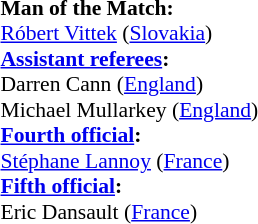<table width=50% style="font-size: 90%">
<tr>
<td><br><strong>Man of the Match:</strong>
<br><a href='#'>Róbert Vittek</a> (<a href='#'>Slovakia</a>)<br><strong><a href='#'>Assistant referees</a>:</strong>
<br>Darren Cann (<a href='#'>England</a>)
<br>Michael Mullarkey (<a href='#'>England</a>)
<br><strong><a href='#'>Fourth official</a>:</strong>
<br><a href='#'>Stéphane Lannoy</a> (<a href='#'>France</a>)
<br><strong><a href='#'>Fifth official</a>:</strong>
<br>Eric Dansault (<a href='#'>France</a>)</td>
</tr>
</table>
